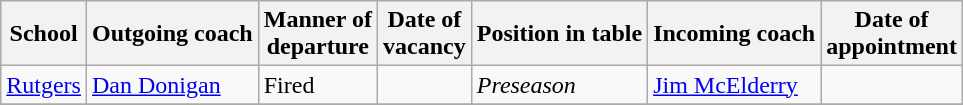<table class="wikitable sortable">
<tr>
<th>School</th>
<th>Outgoing coach</th>
<th>Manner of <br> departure</th>
<th>Date of <br> vacancy</th>
<th>Position in table</th>
<th>Incoming coach</th>
<th>Date of <br> appointment</th>
</tr>
<tr>
<td><a href='#'>Rutgers</a></td>
<td> <a href='#'>Dan Donigan</a></td>
<td>Fired</td>
<td></td>
<td><em>Preseason</em></td>
<td> <a href='#'>Jim McElderry</a></td>
<td></td>
</tr>
<tr>
</tr>
</table>
